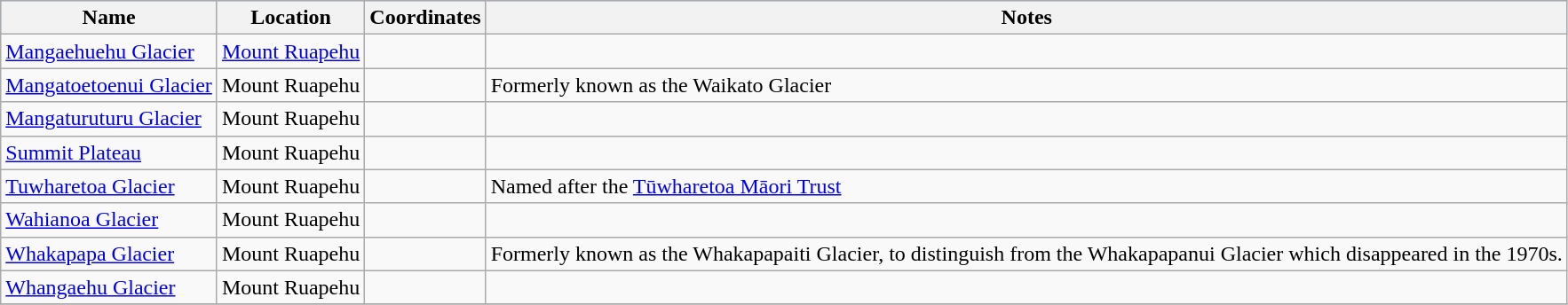<table class="wikitable sortable">
<tr bgcolor=#99CCFF>
<th>Name</th>
<th>Location</th>
<th>Coordinates</th>
<th>Notes</th>
</tr>
<tr>
<td><a href='#'>Mangaehuehu Glacier</a></td>
<td><a href='#'>Mount Ruapehu</a></td>
<td></td>
<td></td>
</tr>
<tr>
<td><a href='#'>Mangatoetoenui Glacier</a></td>
<td>Mount Ruapehu</td>
<td></td>
<td>Formerly known as the Waikato Glacier</td>
</tr>
<tr>
<td><a href='#'>Mangaturuturu Glacier</a></td>
<td>Mount Ruapehu</td>
<td></td>
<td></td>
</tr>
<tr>
<td><a href='#'>Summit Plateau</a></td>
<td>Mount Ruapehu</td>
<td></td>
<td></td>
</tr>
<tr>
<td><a href='#'>Tuwharetoa Glacier</a></td>
<td>Mount Ruapehu</td>
<td></td>
<td>Named after the <a href='#'>Tūwharetoa Māori Trust</a></td>
</tr>
<tr>
<td><a href='#'>Wahianoa Glacier</a></td>
<td>Mount Ruapehu</td>
<td></td>
<td></td>
</tr>
<tr>
<td><a href='#'>Whakapapa Glacier</a></td>
<td>Mount Ruapehu</td>
<td></td>
<td>Formerly known as the Whakapapaiti Glacier, to distinguish from the Whakapapanui Glacier which disappeared in the 1970s.</td>
</tr>
<tr>
<td><a href='#'>Whangaehu Glacier</a></td>
<td>Mount Ruapehu</td>
<td></td>
<td></td>
</tr>
<tr>
</tr>
</table>
